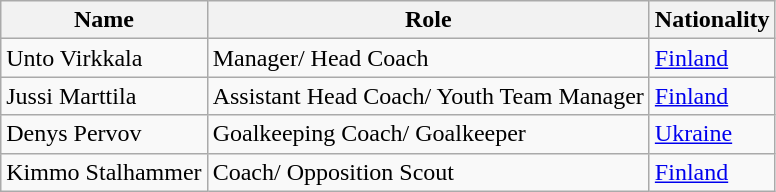<table class="wikitable">
<tr>
<th>Name</th>
<th>Role</th>
<th>Nationality</th>
</tr>
<tr>
<td>Unto Virkkala</td>
<td>Manager/ Head Coach</td>
<td><a href='#'>Finland</a></td>
</tr>
<tr>
<td>Jussi Marttila</td>
<td>Assistant Head Coach/ Youth Team Manager</td>
<td><a href='#'>Finland</a></td>
</tr>
<tr>
<td>Denys Pervov</td>
<td>Goalkeeping Coach/ Goalkeeper</td>
<td><a href='#'>Ukraine</a></td>
</tr>
<tr>
<td>Kimmo Stalhammer</td>
<td>Coach/ Opposition Scout</td>
<td><a href='#'>Finland</a></td>
</tr>
</table>
